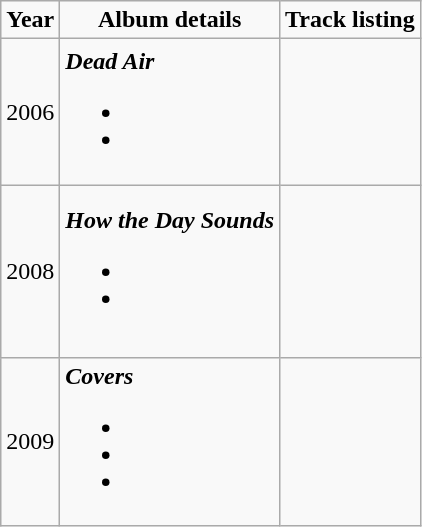<table class="wikitable" style="text-align:center;">
<tr>
<td><strong>Year</strong></td>
<td><strong>Album details</strong></td>
<td><strong>Track listing</strong></td>
</tr>
<tr>
<td>2006</td>
<td align="left"><strong><em>Dead Air</em></strong><br><ul><li></li><li></li></ul></td>
<td align="left"><br><br>
<br>
<br>
<br>
</td>
</tr>
<tr>
<td>2008</td>
<td align="left"><strong><em>How the Day Sounds</em></strong><br><ul><li></li><li></li></ul></td>
<td align="left"><br><br>
<br>
<br>
<br>
<br>
</td>
</tr>
<tr>
<td>2009</td>
<td align="left"><strong><em>Covers</em></strong><br><ul><li></li><li></li><li></li></ul></td>
<td align="left"><br><br>
<br>
<br>
<br>
</td>
</tr>
</table>
